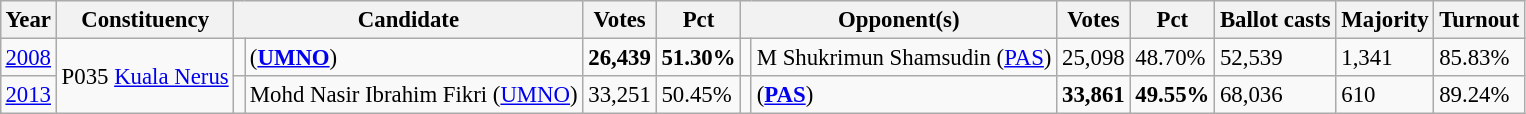<table class="wikitable" style="margin:0.5em ; font-size:95%">
<tr>
<th>Year</th>
<th>Constituency</th>
<th colspan=2>Candidate</th>
<th>Votes</th>
<th>Pct</th>
<th colspan=2>Opponent(s)</th>
<th>Votes</th>
<th>Pct</th>
<th>Ballot casts</th>
<th>Majority</th>
<th>Turnout</th>
</tr>
<tr>
<td><a href='#'>2008</a></td>
<td rowspan=2>P035 <a href='#'>Kuala Nerus</a></td>
<td></td>
<td> (<a href='#'><strong>UMNO</strong></a>)</td>
<td align="right"><strong>26,439</strong></td>
<td><strong>51.30%</strong></td>
<td></td>
<td>M Shukrimun Shamsudin (<a href='#'>PAS</a>)</td>
<td align="right">25,098</td>
<td>48.70%</td>
<td>52,539</td>
<td>1,341</td>
<td>85.83%</td>
</tr>
<tr>
<td><a href='#'>2013</a></td>
<td></td>
<td>Mohd Nasir Ibrahim Fikri (<a href='#'>UMNO</a>)</td>
<td align="right">33,251</td>
<td>50.45%</td>
<td></td>
<td> (<a href='#'><strong>PAS</strong></a>)</td>
<td align="right"><strong>33,861</strong></td>
<td><strong>49.55%</strong></td>
<td>68,036</td>
<td>610</td>
<td>89.24%</td>
</tr>
</table>
